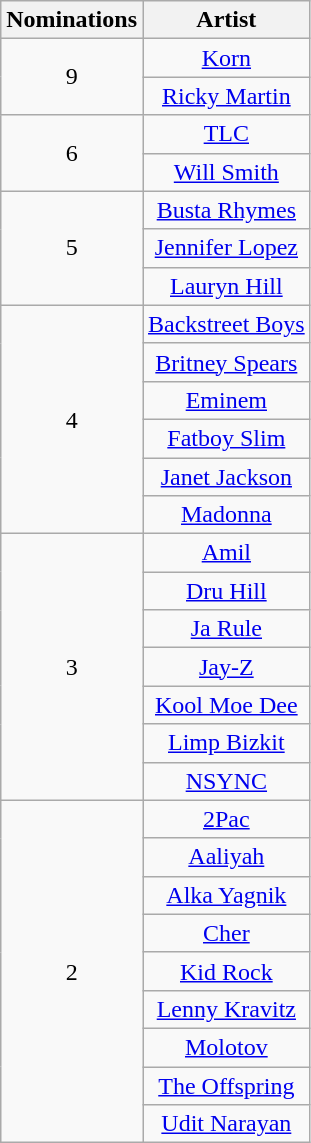<table class="wikitable" rowspan="2" style="text-align:center">
<tr>
<th scope="col" style="width:55px;">Nominations</th>
<th scope="col" style="text-align:center;">Artist</th>
</tr>
<tr>
<td rowspan="2" style="text-align:center">9</td>
<td><a href='#'>Korn</a></td>
</tr>
<tr>
<td><a href='#'>Ricky Martin</a></td>
</tr>
<tr>
<td rowspan="2" style="text-align:center">6</td>
<td><a href='#'>TLC</a></td>
</tr>
<tr>
<td><a href='#'>Will Smith</a></td>
</tr>
<tr>
<td rowspan="3" style="text-align:center">5</td>
<td><a href='#'>Busta Rhymes</a></td>
</tr>
<tr>
<td><a href='#'>Jennifer Lopez</a></td>
</tr>
<tr>
<td><a href='#'>Lauryn Hill</a></td>
</tr>
<tr>
<td rowspan="6" style="text-align:center">4</td>
<td><a href='#'>Backstreet Boys</a></td>
</tr>
<tr>
<td><a href='#'>Britney Spears</a></td>
</tr>
<tr>
<td><a href='#'>Eminem</a></td>
</tr>
<tr>
<td><a href='#'>Fatboy Slim</a></td>
</tr>
<tr>
<td><a href='#'>Janet Jackson</a></td>
</tr>
<tr>
<td><a href='#'>Madonna</a></td>
</tr>
<tr>
<td rowspan="7" style="text-align:center">3</td>
<td><a href='#'>Amil</a></td>
</tr>
<tr>
<td><a href='#'>Dru Hill</a></td>
</tr>
<tr>
<td><a href='#'>Ja Rule</a></td>
</tr>
<tr>
<td><a href='#'>Jay-Z</a></td>
</tr>
<tr>
<td><a href='#'>Kool Moe Dee</a></td>
</tr>
<tr>
<td><a href='#'>Limp Bizkit</a></td>
</tr>
<tr>
<td><a href='#'>NSYNC</a></td>
</tr>
<tr>
<td rowspan="9" style="text-align:center">2</td>
<td><a href='#'>2Pac</a></td>
</tr>
<tr>
<td><a href='#'>Aaliyah</a></td>
</tr>
<tr>
<td><a href='#'>Alka Yagnik</a></td>
</tr>
<tr>
<td><a href='#'>Cher</a></td>
</tr>
<tr>
<td><a href='#'>Kid Rock</a></td>
</tr>
<tr>
<td><a href='#'>Lenny Kravitz</a></td>
</tr>
<tr>
<td><a href='#'>Molotov</a></td>
</tr>
<tr>
<td><a href='#'>The Offspring</a></td>
</tr>
<tr>
<td><a href='#'>Udit Narayan</a></td>
</tr>
</table>
